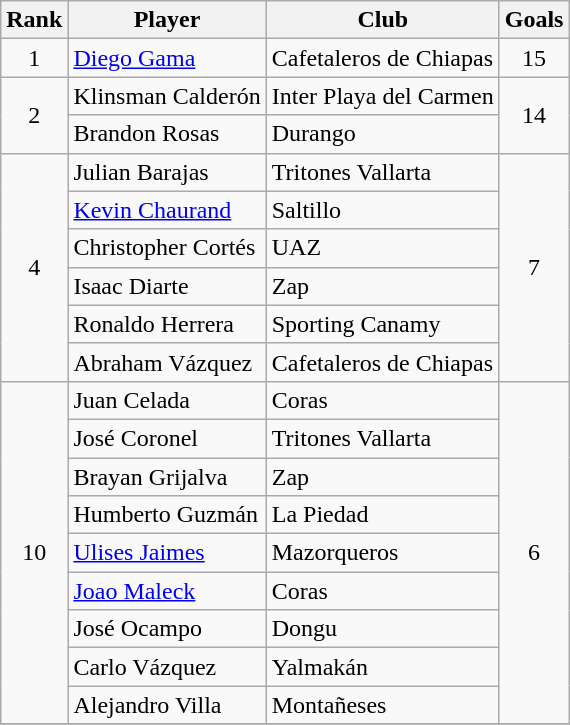<table class="wikitable">
<tr>
<th>Rank</th>
<th>Player</th>
<th>Club</th>
<th>Goals</th>
</tr>
<tr>
<td align=center rowspan=1>1</td>
<td> <a href='#'>Diego Gama</a></td>
<td>Cafetaleros de Chiapas</td>
<td align=center rowspan=1>15</td>
</tr>
<tr>
<td align=center rowspan=2>2</td>
<td> Klinsman Calderón</td>
<td>Inter Playa del Carmen</td>
<td align=center rowspan=2>14</td>
</tr>
<tr>
<td> Brandon Rosas</td>
<td>Durango</td>
</tr>
<tr>
<td align=center rowspan=6>4</td>
<td> Julian Barajas</td>
<td>Tritones Vallarta</td>
<td align=center rowspan=6>7</td>
</tr>
<tr>
<td> <a href='#'>Kevin Chaurand</a></td>
<td>Saltillo</td>
</tr>
<tr>
<td> Christopher Cortés</td>
<td>UAZ</td>
</tr>
<tr>
<td> Isaac Diarte</td>
<td>Zap</td>
</tr>
<tr>
<td> Ronaldo Herrera</td>
<td>Sporting Canamy</td>
</tr>
<tr>
<td> Abraham Vázquez</td>
<td>Cafetaleros de Chiapas</td>
</tr>
<tr>
<td align=center rowspan=9>10</td>
<td> Juan Celada</td>
<td>Coras</td>
<td align=center rowspan=9>6</td>
</tr>
<tr>
<td> José Coronel</td>
<td>Tritones Vallarta</td>
</tr>
<tr>
<td> Brayan Grijalva</td>
<td>Zap</td>
</tr>
<tr>
<td> Humberto Guzmán</td>
<td>La Piedad</td>
</tr>
<tr>
<td> <a href='#'>Ulises Jaimes</a></td>
<td>Mazorqueros</td>
</tr>
<tr>
<td> <a href='#'>Joao Maleck</a></td>
<td>Coras</td>
</tr>
<tr>
<td> José Ocampo</td>
<td>Dongu</td>
</tr>
<tr>
<td> Carlo Vázquez</td>
<td>Yalmakán</td>
</tr>
<tr>
<td> Alejandro Villa</td>
<td>Montañeses</td>
</tr>
<tr>
</tr>
</table>
